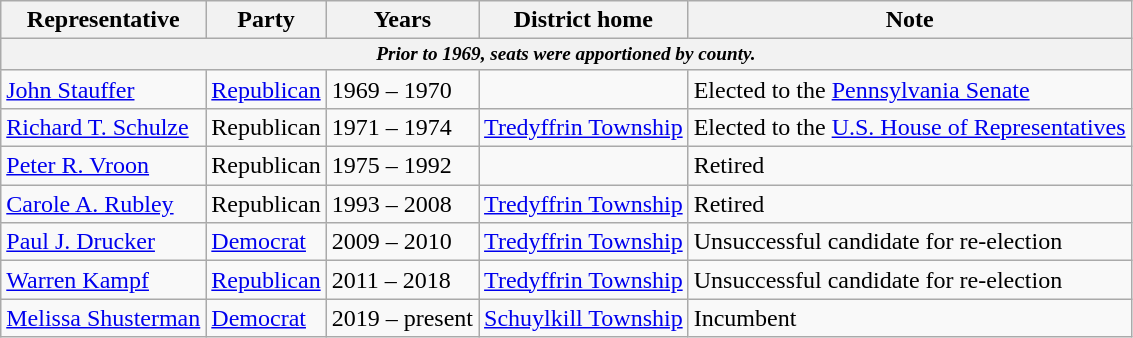<table class=wikitable>
<tr valign=bottom>
<th>Representative</th>
<th>Party</th>
<th>Years</th>
<th>District home</th>
<th>Note</th>
</tr>
<tr>
<th colspan=5 style="font-size: 80%;"><em>Prior to 1969, seats were apportioned by county.</em></th>
</tr>
<tr>
<td><a href='#'>John Stauffer</a></td>
<td><a href='#'>Republican</a></td>
<td>1969 – 1970</td>
<td></td>
<td>Elected to the <a href='#'>Pennsylvania Senate</a></td>
</tr>
<tr>
<td><a href='#'>Richard T. Schulze</a></td>
<td>Republican</td>
<td>1971 – 1974</td>
<td><a href='#'>Tredyffrin Township</a></td>
<td>Elected to the <a href='#'>U.S. House of Representatives</a></td>
</tr>
<tr>
<td><a href='#'>Peter R. Vroon</a></td>
<td>Republican</td>
<td>1975 – 1992</td>
<td></td>
<td>Retired</td>
</tr>
<tr>
<td><a href='#'>Carole A. Rubley</a></td>
<td>Republican</td>
<td>1993 – 2008</td>
<td><a href='#'>Tredyffrin Township</a></td>
<td>Retired</td>
</tr>
<tr>
<td><a href='#'>Paul J. Drucker</a></td>
<td><a href='#'>Democrat</a></td>
<td>2009 – 2010</td>
<td><a href='#'>Tredyffrin Township</a></td>
<td>Unsuccessful candidate for re-election</td>
</tr>
<tr>
<td><a href='#'>Warren Kampf</a></td>
<td><a href='#'>Republican</a></td>
<td>2011 – 2018</td>
<td><a href='#'>Tredyffrin Township</a></td>
<td>Unsuccessful candidate for re-election</td>
</tr>
<tr>
<td><a href='#'>Melissa Shusterman</a></td>
<td><a href='#'>Democrat</a></td>
<td>2019 – present</td>
<td><a href='#'>Schuylkill Township</a></td>
<td>Incumbent</td>
</tr>
</table>
